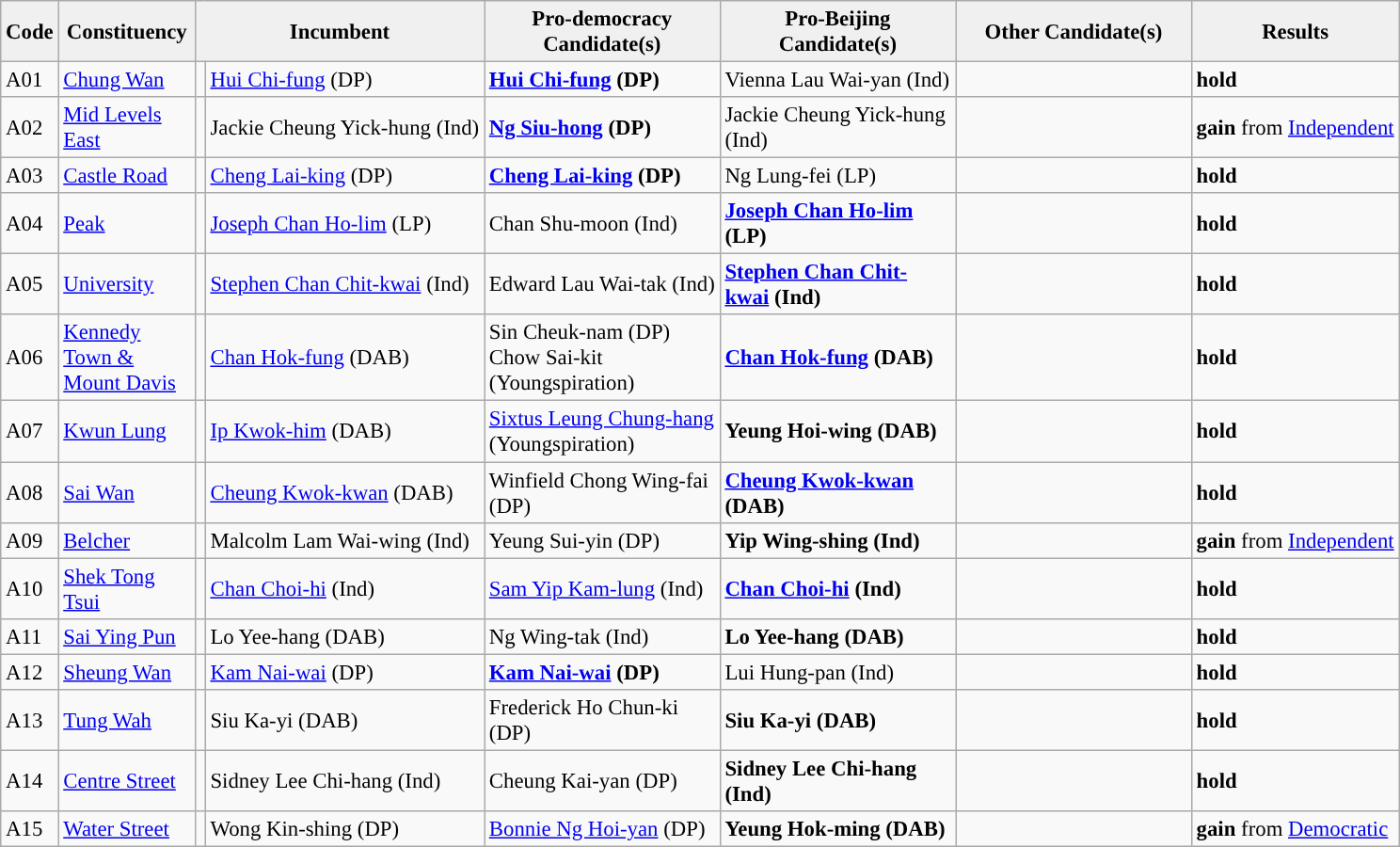<table class="wikitable sortable" style="font-size: 95%;">
<tr>
<th align="center" style="background:#f0f0f0;" width="20px"><strong>Code</strong></th>
<th align="center" style="background:#f0f0f0;" width="90px"><strong>Constituency</strong></th>
<th align="center" style="background:#f0f0f0;" width="120px" colspan="2"><strong>Incumbent</strong></th>
<th align="center" style="background:#f0f0f0;" width="160px"><strong>Pro-democracy Candidate(s)</strong></th>
<th align="center" style="background:#f0f0f0;" width="160px"><strong>Pro-Beijing Candidate(s)</strong></th>
<th align="center" style="background:#f0f0f0;" width="160px"><strong>Other Candidate(s)</strong></th>
<th align="center" style="background:#f0f0f0;" width="100px" colspan="2"><strong>Results</strong></th>
</tr>
<tr>
<td>A01</td>
<td><a href='#'>Chung Wan</a></td>
<td></td>
<td><a href='#'>Hui Chi-fung</a> (DP)</td>
<td><strong><a href='#'>Hui Chi-fung</a> (DP)</strong></td>
<td>Vienna Lau Wai-yan (Ind)</td>
<td></td>
<td> <strong>hold</strong></td>
</tr>
<tr>
<td>A02</td>
<td><a href='#'>Mid Levels East</a></td>
<td></td>
<td>Jackie Cheung Yick-hung (Ind)</td>
<td><strong><a href='#'>Ng Siu-hong</a> (DP)</strong></td>
<td>Jackie Cheung Yick-hung (Ind)</td>
<td></td>
<td> <strong>gain</strong> from <a href='#'>Independent</a></td>
</tr>
<tr>
<td>A03</td>
<td><a href='#'>Castle Road</a></td>
<td></td>
<td><a href='#'>Cheng Lai-king</a> (DP)</td>
<td><strong><a href='#'>Cheng Lai-king</a> (DP)</strong></td>
<td>Ng Lung-fei (LP)</td>
<td></td>
<td> <strong>hold</strong></td>
</tr>
<tr>
<td>A04</td>
<td><a href='#'>Peak</a></td>
<td></td>
<td><a href='#'>Joseph Chan Ho-lim</a> (LP)</td>
<td>Chan Shu-moon (Ind)</td>
<td><strong><a href='#'>Joseph Chan Ho-lim</a> (LP)</strong></td>
<td></td>
<td> <strong>hold</strong></td>
</tr>
<tr>
<td>A05</td>
<td><a href='#'>University</a></td>
<td></td>
<td><a href='#'>Stephen Chan Chit-kwai</a> (Ind)</td>
<td>Edward Lau Wai-tak (Ind)</td>
<td><strong><a href='#'>Stephen Chan Chit-kwai</a> (Ind)</strong></td>
<td></td>
<td> <strong>hold</strong></td>
</tr>
<tr>
<td>A06</td>
<td><a href='#'>Kennedy Town & Mount Davis</a></td>
<td></td>
<td><a href='#'>Chan Hok-fung</a> (DAB)</td>
<td>Sin Cheuk-nam (DP)<br>Chow Sai-kit (Youngspiration)</td>
<td><strong><a href='#'>Chan Hok-fung</a> (DAB)</strong></td>
<td></td>
<td> <strong>hold</strong></td>
</tr>
<tr>
<td>A07</td>
<td><a href='#'>Kwun Lung</a></td>
<td></td>
<td><a href='#'>Ip Kwok-him</a> (DAB)</td>
<td><a href='#'>Sixtus Leung Chung-hang</a> (Youngspiration)</td>
<td><strong>Yeung Hoi-wing (DAB)</strong></td>
<td></td>
<td> <strong>hold</strong></td>
</tr>
<tr>
<td>A08</td>
<td><a href='#'>Sai Wan</a></td>
<td></td>
<td><a href='#'>Cheung Kwok-kwan</a> (DAB)</td>
<td>Winfield Chong Wing-fai (DP)</td>
<td><strong><a href='#'>Cheung Kwok-kwan</a> (DAB)</strong></td>
<td></td>
<td> <strong>hold</strong></td>
</tr>
<tr>
<td>A09</td>
<td><a href='#'>Belcher</a></td>
<td></td>
<td>Malcolm Lam Wai-wing (Ind)</td>
<td>Yeung Sui-yin (DP)</td>
<td><strong>Yip Wing-shing (Ind)</strong></td>
<td></td>
<td> <strong>gain</strong> from <a href='#'>Independent</a></td>
</tr>
<tr>
<td>A10</td>
<td><a href='#'>Shek Tong Tsui</a></td>
<td></td>
<td><a href='#'>Chan Choi-hi</a> (Ind)</td>
<td><a href='#'>Sam Yip Kam-lung</a> (Ind)</td>
<td><strong><a href='#'>Chan Choi-hi</a> (Ind)</strong></td>
<td></td>
<td> <strong>hold</strong></td>
</tr>
<tr>
<td>A11</td>
<td><a href='#'>Sai Ying Pun</a></td>
<td></td>
<td>Lo Yee-hang (DAB)</td>
<td>Ng Wing-tak (Ind)</td>
<td><strong>Lo Yee-hang (DAB)</strong></td>
<td></td>
<td> <strong>hold</strong></td>
</tr>
<tr>
<td>A12</td>
<td><a href='#'>Sheung Wan</a></td>
<td></td>
<td><a href='#'>Kam Nai-wai</a> (DP)</td>
<td><strong><a href='#'>Kam Nai-wai</a> (DP)</strong></td>
<td>Lui Hung-pan (Ind)</td>
<td></td>
<td> <strong>hold</strong></td>
</tr>
<tr>
<td>A13</td>
<td><a href='#'>Tung Wah</a></td>
<td></td>
<td>Siu Ka-yi (DAB)</td>
<td>Frederick Ho Chun-ki (DP)</td>
<td><strong>Siu Ka-yi (DAB)</strong></td>
<td></td>
<td> <strong>hold</strong></td>
</tr>
<tr>
<td>A14</td>
<td><a href='#'>Centre Street</a></td>
<td></td>
<td>Sidney Lee Chi-hang (Ind)</td>
<td>Cheung Kai-yan (DP)</td>
<td><strong>Sidney Lee Chi-hang (Ind)</strong></td>
<td></td>
<td> <strong>hold</strong></td>
</tr>
<tr>
<td>A15</td>
<td><a href='#'>Water Street</a></td>
<td></td>
<td>Wong Kin-shing (DP)</td>
<td><a href='#'>Bonnie Ng Hoi-yan</a> (DP)</td>
<td><strong>Yeung Hok-ming (DAB)</strong></td>
<td></td>
<td> <strong>gain</strong> from <a href='#'>Democratic</a></td>
</tr>
</table>
